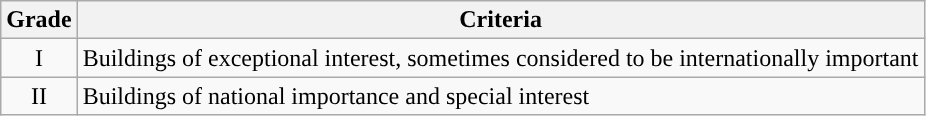<table class="wikitable">
<tr>
<th>Grade</th>
<th>Criteria</th>
</tr>
<tr>
<td align="center" >I</td>
<td>Buildings of exceptional interest, sometimes considered to be internationally important</td>
</tr>
<tr>
<td align="center" >II</td>
<td>Buildings of national importance and special interest</td>
</tr>
</table>
